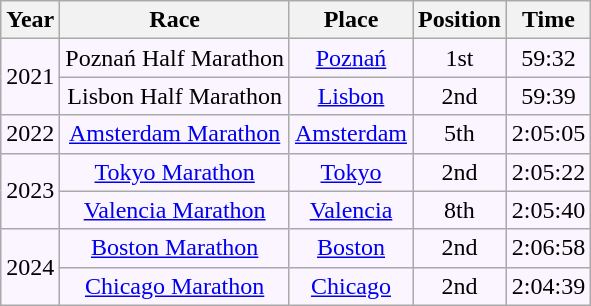<table class="wikitable" style="text-align:center; background:#faf5ff;">
<tr>
<th>Year</th>
<th>Race</th>
<th>Place</th>
<th>Position</th>
<th>Time</th>
</tr>
<tr>
<td rowspan=2>2021</td>
<td>Poznań Half Marathon</td>
<td><a href='#'>Poznań</a></td>
<td>1st</td>
<td>59:32</td>
</tr>
<tr>
<td>Lisbon Half Marathon</td>
<td><a href='#'>Lisbon</a></td>
<td>2nd</td>
<td>59:39</td>
</tr>
<tr>
<td>2022</td>
<td><a href='#'>Amsterdam Marathon</a></td>
<td><a href='#'>Amsterdam</a></td>
<td>5th</td>
<td>2:05:05</td>
</tr>
<tr>
<td rowspan=2>2023</td>
<td><a href='#'>Tokyo Marathon</a></td>
<td><a href='#'>Tokyo</a></td>
<td>2nd</td>
<td>2:05:22</td>
</tr>
<tr>
<td><a href='#'>Valencia Marathon</a></td>
<td><a href='#'>Valencia</a></td>
<td>8th</td>
<td>2:05:40</td>
</tr>
<tr>
<td rowspan=2>2024</td>
<td><a href='#'>Boston Marathon</a></td>
<td><a href='#'>Boston</a></td>
<td>2nd</td>
<td>2:06:58</td>
</tr>
<tr>
<td><a href='#'>Chicago Marathon</a></td>
<td><a href='#'>Chicago</a></td>
<td>2nd</td>
<td>2:04:39</td>
</tr>
</table>
